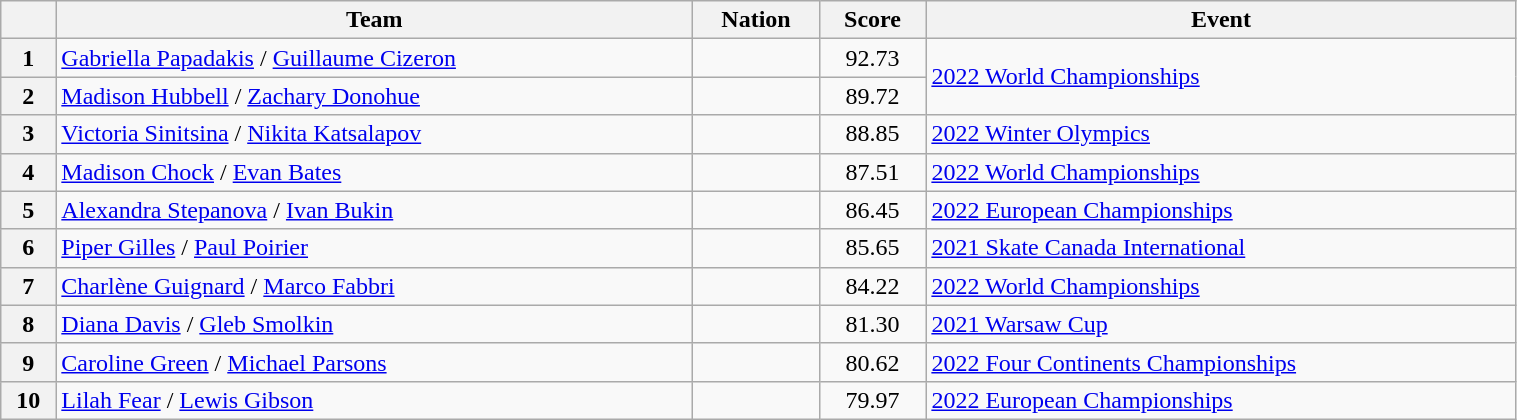<table class="wikitable sortable" style="text-align:left; width:80%">
<tr>
<th scope="col"></th>
<th scope="col">Team</th>
<th scope="col">Nation</th>
<th scope="col">Score</th>
<th scope="col">Event</th>
</tr>
<tr>
<th scope="row">1</th>
<td><a href='#'>Gabriella Papadakis</a> / <a href='#'>Guillaume Cizeron</a></td>
<td></td>
<td style="text-align:center;">92.73</td>
<td rowspan="2"><a href='#'>2022 World Championships</a></td>
</tr>
<tr>
<th scope="row">2</th>
<td><a href='#'>Madison Hubbell</a> / <a href='#'>Zachary Donohue</a></td>
<td></td>
<td style="text-align:center;">89.72</td>
</tr>
<tr>
<th scope="row">3</th>
<td><a href='#'>Victoria Sinitsina</a> / <a href='#'>Nikita Katsalapov</a></td>
<td></td>
<td style="text-align:center;">88.85</td>
<td><a href='#'>2022 Winter Olympics</a></td>
</tr>
<tr>
<th scope="row">4</th>
<td><a href='#'>Madison Chock</a> / <a href='#'>Evan Bates</a></td>
<td></td>
<td style="text-align:center;">87.51</td>
<td><a href='#'>2022 World Championships</a></td>
</tr>
<tr>
<th scope="row">5</th>
<td><a href='#'>Alexandra Stepanova</a> / <a href='#'>Ivan Bukin</a></td>
<td></td>
<td style="text-align:center;">86.45</td>
<td><a href='#'>2022 European Championships</a></td>
</tr>
<tr>
<th scope="row">6</th>
<td><a href='#'>Piper Gilles</a> / <a href='#'>Paul Poirier</a></td>
<td></td>
<td style="text-align:center;">85.65</td>
<td><a href='#'>2021 Skate Canada International</a></td>
</tr>
<tr>
<th scope="row">7</th>
<td><a href='#'>Charlène Guignard</a> / <a href='#'>Marco Fabbri</a></td>
<td></td>
<td style="text-align:center;">84.22</td>
<td><a href='#'>2022 World Championships</a></td>
</tr>
<tr>
<th scope="row">8</th>
<td><a href='#'>Diana Davis</a> / <a href='#'>Gleb Smolkin</a></td>
<td></td>
<td style="text-align:center;">81.30</td>
<td><a href='#'>2021 Warsaw Cup</a></td>
</tr>
<tr>
<th scope="row">9</th>
<td><a href='#'>Caroline Green</a> / <a href='#'>Michael Parsons</a></td>
<td></td>
<td style="text-align:center;">80.62</td>
<td><a href='#'>2022 Four Continents Championships</a></td>
</tr>
<tr>
<th scope="row">10</th>
<td><a href='#'>Lilah Fear</a> / <a href='#'>Lewis Gibson</a></td>
<td></td>
<td style="text-align:center;">79.97</td>
<td><a href='#'>2022 European Championships</a></td>
</tr>
</table>
